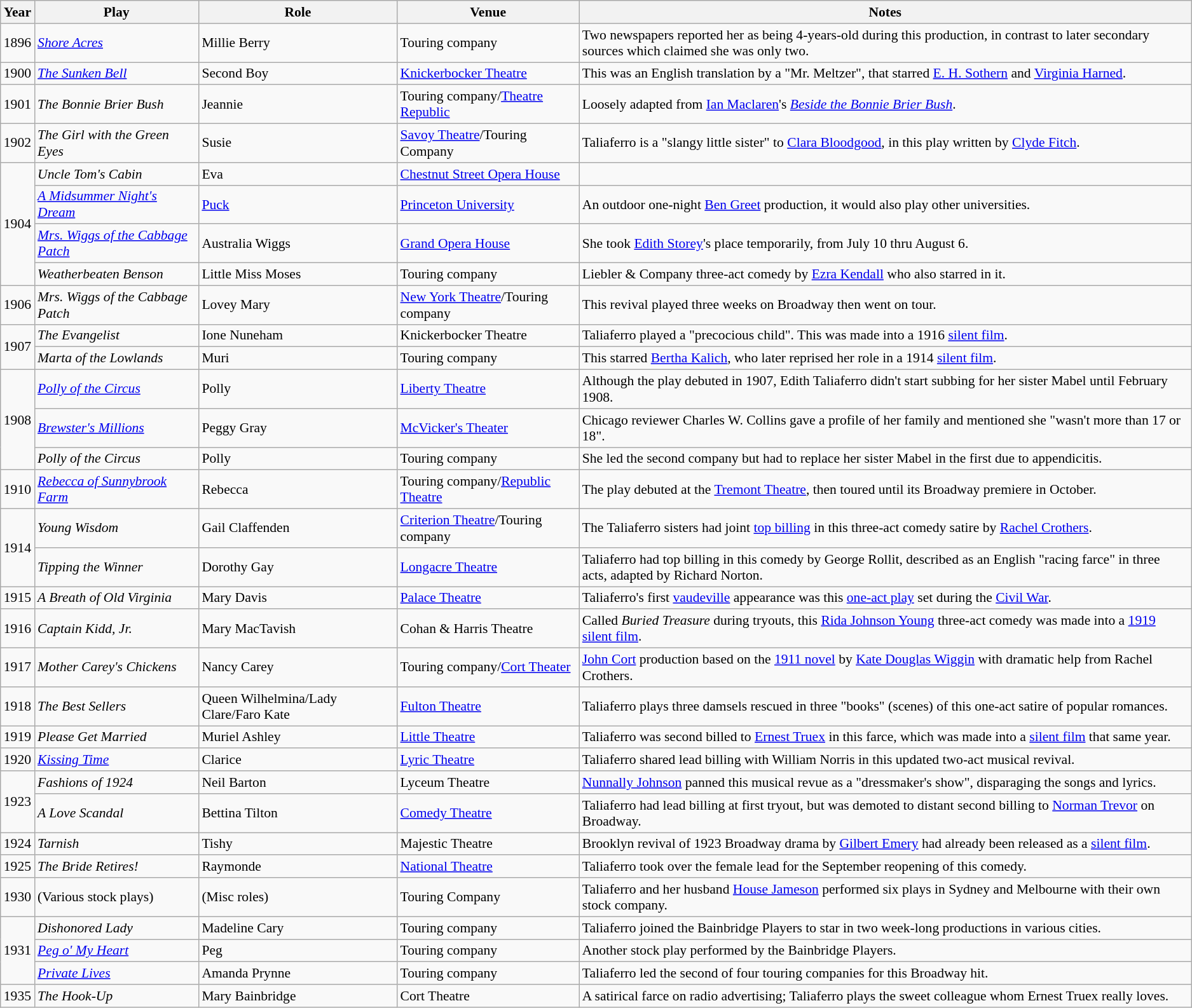<table class="wikitable sortable plainrowheaders" style="font-size: 90%">
<tr>
<th scope="col">Year</th>
<th scope="col">Play</th>
<th scope="col">Role</th>
<th scope="col">Venue</th>
<th scope="col">Notes</th>
</tr>
<tr>
<td>1896</td>
<td><em><a href='#'>Shore Acres</a></em></td>
<td>Millie Berry</td>
<td>Touring company</td>
<td>Two newspapers reported her as being 4-years-old during this production, in contrast to later secondary sources which claimed she was only two.</td>
</tr>
<tr>
<td>1900</td>
<td><em><a href='#'>The Sunken Bell</a></em></td>
<td>Second Boy</td>
<td><a href='#'>Knickerbocker Theatre</a></td>
<td>This was an English translation by a "Mr. Meltzer", that starred <a href='#'>E. H. Sothern</a> and <a href='#'>Virginia Harned</a>.</td>
</tr>
<tr>
<td>1901</td>
<td><em>The Bonnie Brier Bush</em></td>
<td>Jeannie</td>
<td>Touring company/<a href='#'>Theatre Republic</a></td>
<td>Loosely adapted from <a href='#'>Ian Maclaren</a>'s <em><a href='#'>Beside the Bonnie Brier Bush</a></em>.</td>
</tr>
<tr>
<td>1902</td>
<td><em>The Girl with the Green Eyes</em></td>
<td>Susie</td>
<td><a href='#'>Savoy Theatre</a>/Touring Company</td>
<td>Taliaferro is a "slangy little sister" to <a href='#'>Clara Bloodgood</a>, in this play written by <a href='#'>Clyde Fitch</a>.</td>
</tr>
<tr>
<td rowspan=4>1904</td>
<td><em>Uncle Tom's Cabin</em></td>
<td>Eva</td>
<td><a href='#'>Chestnut Street Opera House</a></td>
<td></td>
</tr>
<tr>
<td><em><a href='#'>A Midsummer Night's Dream</a></em></td>
<td><a href='#'>Puck</a></td>
<td><a href='#'>Princeton University</a></td>
<td>An outdoor one-night <a href='#'>Ben Greet</a> production, it would also play other universities.</td>
</tr>
<tr>
<td><em><a href='#'>Mrs. Wiggs of the Cabbage Patch</a></em></td>
<td>Australia Wiggs</td>
<td><a href='#'>Grand Opera House</a></td>
<td>She took <a href='#'>Edith Storey</a>'s place temporarily, from July 10 thru August 6.</td>
</tr>
<tr>
<td><em>Weatherbeaten Benson</em></td>
<td>Little Miss Moses</td>
<td>Touring company</td>
<td>Liebler & Company three-act comedy by <a href='#'>Ezra Kendall</a> who also starred in it.</td>
</tr>
<tr>
<td>1906</td>
<td><em>Mrs. Wiggs of the Cabbage Patch</em></td>
<td>Lovey Mary</td>
<td><a href='#'>New York Theatre</a>/Touring company</td>
<td>This revival played three weeks on Broadway then went on tour.</td>
</tr>
<tr>
<td rowspan=2>1907</td>
<td><em>The Evangelist</em></td>
<td>Ione Nuneham</td>
<td>Knickerbocker Theatre</td>
<td>Taliaferro played a "precocious child". This was made into a 1916 <a href='#'>silent film</a>.</td>
</tr>
<tr>
<td><em>Marta of the Lowlands</em></td>
<td>Muri</td>
<td>Touring company</td>
<td>This starred <a href='#'>Bertha Kalich</a>, who later reprised her role in a 1914 <a href='#'>silent film</a>.</td>
</tr>
<tr>
<td rowspan=3>1908</td>
<td><em><a href='#'>Polly of the Circus</a></em></td>
<td>Polly</td>
<td><a href='#'>Liberty Theatre</a></td>
<td>Although the play debuted in 1907, Edith Taliaferro didn't start subbing for her sister Mabel until February 1908.</td>
</tr>
<tr>
<td><em><a href='#'>Brewster's Millions</a></em></td>
<td>Peggy Gray</td>
<td><a href='#'>McVicker's Theater</a></td>
<td>Chicago reviewer Charles W. Collins gave a profile of her family and mentioned she "wasn't more than 17 or 18".</td>
</tr>
<tr>
<td><em>Polly of the Circus</em></td>
<td>Polly</td>
<td>Touring company</td>
<td>She led the second company but had to replace her sister Mabel in the first due to appendicitis.</td>
</tr>
<tr>
<td>1910</td>
<td><em><a href='#'>Rebecca of Sunnybrook Farm</a></em></td>
<td>Rebecca</td>
<td>Touring company/<a href='#'>Republic Theatre</a></td>
<td>The play debuted at the <a href='#'>Tremont Theatre</a>, then toured until its Broadway premiere in October.</td>
</tr>
<tr>
<td rowspan=2>1914</td>
<td><em>Young Wisdom</em></td>
<td>Gail Claffenden</td>
<td><a href='#'>Criterion Theatre</a>/Touring company</td>
<td>The Taliaferro sisters had joint <a href='#'>top billing</a> in this three-act comedy satire by <a href='#'>Rachel Crothers</a>.</td>
</tr>
<tr>
<td><em>Tipping the Winner</em></td>
<td>Dorothy Gay</td>
<td><a href='#'>Longacre Theatre</a></td>
<td>Taliaferro had top billing in this comedy by George Rollit, described as an English "racing farce" in three acts, adapted by Richard Norton.</td>
</tr>
<tr>
<td>1915</td>
<td><em>A Breath of Old Virginia</em></td>
<td>Mary Davis</td>
<td><a href='#'>Palace Theatre</a></td>
<td>Taliaferro's first <a href='#'>vaudeville</a> appearance was this <a href='#'>one-act play</a> set during the <a href='#'>Civil War</a>.</td>
</tr>
<tr>
<td>1916</td>
<td><em>Captain Kidd, Jr.</em></td>
<td>Mary MacTavish</td>
<td>Cohan & Harris Theatre</td>
<td>Called <em>Buried Treasure</em> during tryouts, this <a href='#'>Rida Johnson Young</a> three-act comedy was made into a <a href='#'>1919 silent film</a>.</td>
</tr>
<tr>
<td>1917</td>
<td><em>Mother Carey's Chickens</em></td>
<td>Nancy Carey</td>
<td>Touring company/<a href='#'>Cort Theater</a></td>
<td><a href='#'>John Cort</a> production based on the <a href='#'>1911 novel</a> by <a href='#'>Kate Douglas Wiggin</a> with dramatic help from Rachel Crothers.</td>
</tr>
<tr>
<td>1918</td>
<td><em>The Best Sellers</em></td>
<td>Queen Wilhelmina/Lady Clare/Faro Kate</td>
<td><a href='#'>Fulton Theatre</a></td>
<td>Taliaferro plays three damsels rescued in three "books" (scenes) of this one-act satire of popular romances.</td>
</tr>
<tr>
<td>1919</td>
<td><em>Please Get Married</em></td>
<td>Muriel Ashley</td>
<td><a href='#'>Little Theatre</a></td>
<td>Taliaferro was second billed to <a href='#'>Ernest Truex</a> in this farce, which was made into a <a href='#'>silent film</a> that same year.</td>
</tr>
<tr>
<td>1920</td>
<td><em><a href='#'>Kissing Time</a></em></td>
<td>Clarice</td>
<td><a href='#'>Lyric Theatre</a></td>
<td>Taliaferro shared lead billing with William Norris in this updated two-act musical revival.</td>
</tr>
<tr>
<td rowspan=2>1923</td>
<td><em>Fashions of 1924</em></td>
<td>Neil Barton</td>
<td>Lyceum Theatre</td>
<td><a href='#'>Nunnally Johnson</a> panned this musical revue as a "dressmaker's show", disparaging the songs and lyrics.</td>
</tr>
<tr>
<td><em>A Love Scandal</em></td>
<td>Bettina Tilton</td>
<td><a href='#'>Comedy Theatre</a></td>
<td>Taliaferro had lead billing at first tryout, but was demoted to distant second billing to <a href='#'>Norman Trevor</a> on Broadway.</td>
</tr>
<tr>
<td>1924</td>
<td><em>Tarnish</em></td>
<td>Tishy</td>
<td>Majestic Theatre</td>
<td>Brooklyn revival of 1923 Broadway drama by <a href='#'>Gilbert Emery</a> had already been released as a <a href='#'>silent film</a>.</td>
</tr>
<tr>
<td>1925</td>
<td><em>The Bride Retires!</em></td>
<td>Raymonde</td>
<td><a href='#'>National Theatre</a></td>
<td>Taliaferro took over the female lead for the September reopening of this comedy.</td>
</tr>
<tr>
<td>1930</td>
<td>(Various stock plays)</td>
<td>(Misc roles)</td>
<td>Touring Company</td>
<td>Taliaferro and her husband <a href='#'>House Jameson</a> performed six plays in Sydney and Melbourne with their own stock company.</td>
</tr>
<tr>
<td rowspan=3>1931</td>
<td><em>Dishonored Lady</em></td>
<td>Madeline Cary</td>
<td>Touring company</td>
<td>Taliaferro joined the Bainbridge Players to star in two week-long productions in various cities.</td>
</tr>
<tr>
<td><em><a href='#'>Peg o' My Heart</a></em></td>
<td>Peg</td>
<td>Touring company</td>
<td>Another stock play performed by the Bainbridge Players.</td>
</tr>
<tr>
<td><em><a href='#'>Private Lives</a></em></td>
<td>Amanda Prynne</td>
<td>Touring company</td>
<td>Taliaferro led the second of four touring companies for this Broadway hit.</td>
</tr>
<tr>
<td>1935</td>
<td><em>The Hook-Up</em></td>
<td>Mary Bainbridge</td>
<td>Cort Theatre</td>
<td>A satirical farce on radio advertising; Taliaferro plays the sweet colleague whom Ernest Truex really loves.</td>
</tr>
</table>
